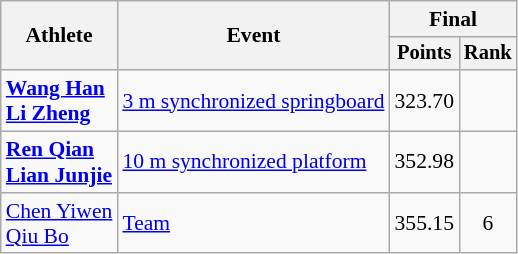<table class="wikitable" style="font-size:90%;">
<tr>
<th rowspan=2>Athlete</th>
<th rowspan=2>Event</th>
<th colspan=2>Final</th>
</tr>
<tr style="font-size:95%">
<th>Points</th>
<th>Rank</th>
</tr>
<tr align=center>
<td align=left><strong><a href='#'>Wang Han</a><br><a href='#'>Li Zheng</a></strong></td>
<td align=left><a href='#'>3 m synchronized springboard</a></td>
<td>323.70</td>
<td></td>
</tr>
<tr align=center>
<td align=left><strong><a href='#'>Ren Qian</a><br><a href='#'>Lian Junjie</a></strong></td>
<td align=left><a href='#'>10 m synchronized platform</a></td>
<td>352.98</td>
<td></td>
</tr>
<tr align=center>
<td align=left><a href='#'>Chen Yiwen</a><br><a href='#'>Qiu Bo</a></td>
<td align=left><a href='#'>Team</a></td>
<td>355.15</td>
<td>6</td>
</tr>
</table>
